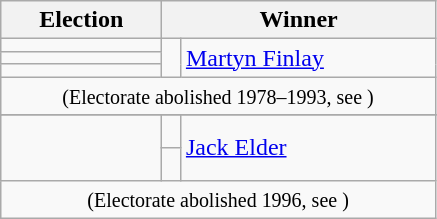<table class="wikitable">
<tr>
<th width=100>Election</th>
<th width=175 colspan=2>Winner</th>
</tr>
<tr>
<td></td>
<td rowspan=3 width=5 bgcolor=></td>
<td rowspan=3><a href='#'>Martyn Finlay</a></td>
</tr>
<tr>
<td></td>
</tr>
<tr>
<td></td>
</tr>
<tr>
<td colspan=3 align=center><small>(Electorate abolished 1978–1993, see )</small></td>
</tr>
<tr>
</tr>
<tr>
<td rowspan=2 height=36></td>
<td bgcolor=></td>
<td rowspan=2><a href='#'>Jack Elder</a></td>
</tr>
<tr>
<td bgcolor=></td>
</tr>
<tr>
<td colspan=3 align=center><small>(Electorate abolished 1996, see )</small></td>
</tr>
</table>
